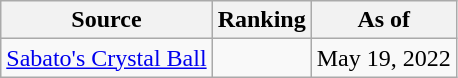<table class="wikitable" style="text-align:center">
<tr>
<th>Source</th>
<th>Ranking</th>
<th>As of</th>
</tr>
<tr>
<td align=left><a href='#'>Sabato's Crystal Ball</a></td>
<td></td>
<td>May 19, 2022</td>
</tr>
</table>
